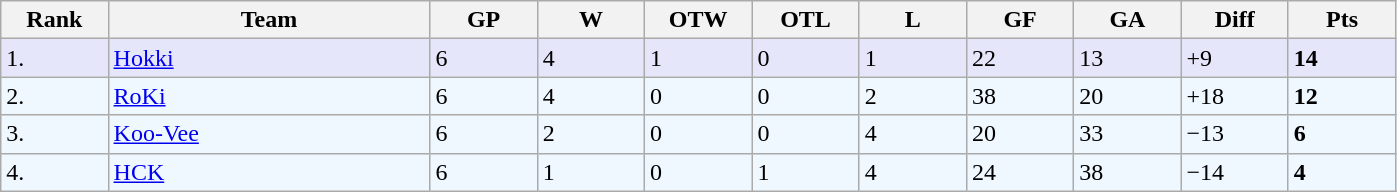<table class="wikitable">
<tr>
<th width="5%" align="left">Rank</th>
<th width="15%">Team</th>
<th width="5%">GP</th>
<th width="5%">W</th>
<th width="5%">OTW</th>
<th width="5%">OTL</th>
<th width="5%">L</th>
<th width="5%">GF</th>
<th width="5%">GA</th>
<th width="5%">Diff</th>
<th width="5%">Pts</th>
</tr>
<tr bgcolor="#e6e6fa">
<td align="left">1.</td>
<td><a href='#'>Hokki</a></td>
<td>6</td>
<td>4</td>
<td>1</td>
<td>0</td>
<td>1</td>
<td>22</td>
<td>13</td>
<td>+9</td>
<td><strong>14</strong></td>
</tr>
<tr bgcolor="#f0f8ff">
<td align="left">2.</td>
<td><a href='#'>RoKi</a></td>
<td>6</td>
<td>4</td>
<td>0</td>
<td>0</td>
<td>2</td>
<td>38</td>
<td>20</td>
<td>+18</td>
<td><strong>12</strong></td>
</tr>
<tr bgcolor="#f0f8ff">
<td align="left">3.</td>
<td><a href='#'>Koo-Vee</a></td>
<td>6</td>
<td>2</td>
<td>0</td>
<td>0</td>
<td>4</td>
<td>20</td>
<td>33</td>
<td>−13</td>
<td><strong>6</strong></td>
</tr>
<tr bgcolor="#f0f8ff">
<td align="left">4.</td>
<td><a href='#'>HCK</a></td>
<td>6</td>
<td>1</td>
<td>0</td>
<td>1</td>
<td>4</td>
<td>24</td>
<td>38</td>
<td>−14</td>
<td><strong>4</strong></td>
</tr>
</table>
